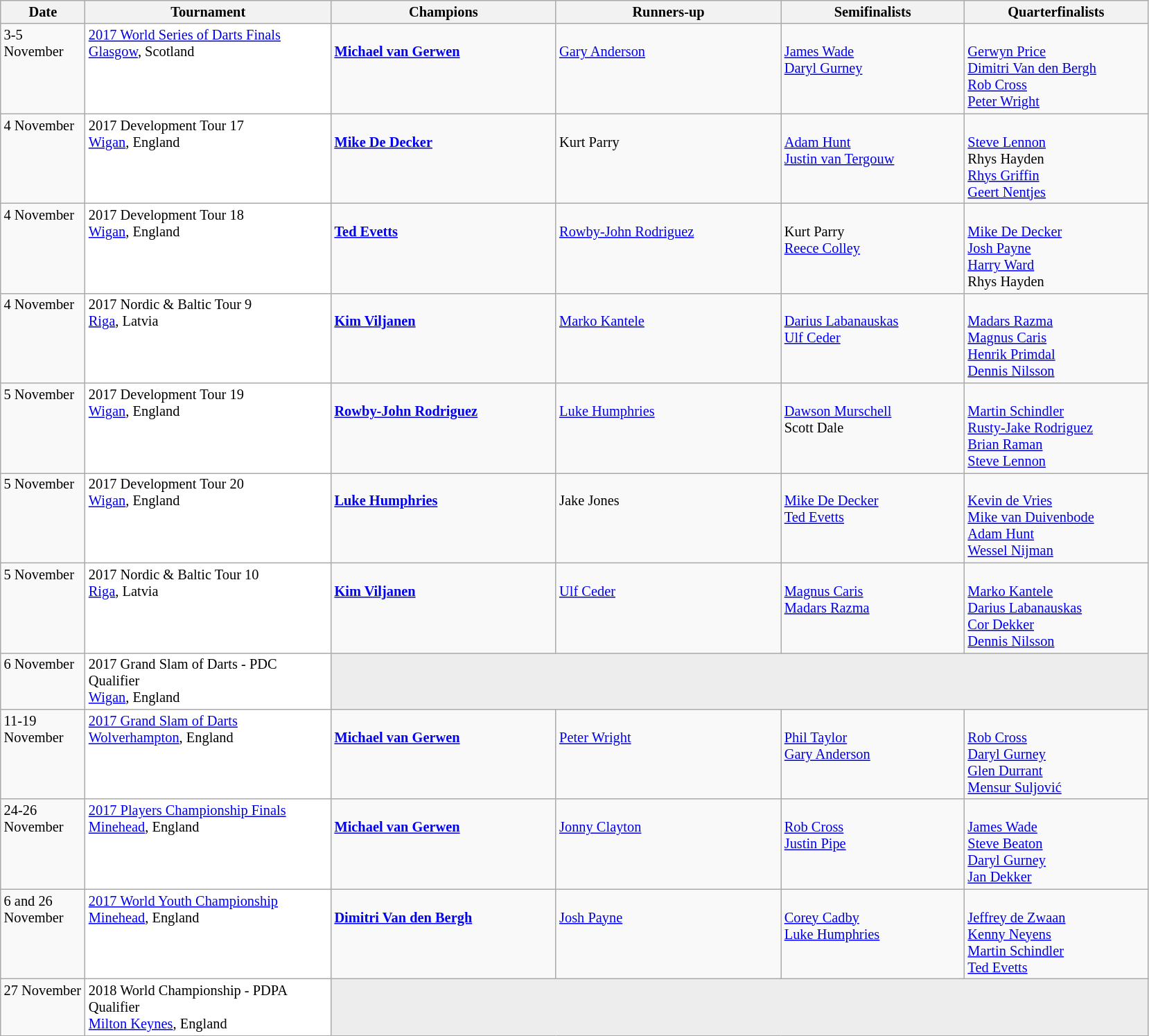<table class=wikitable style=font-size:85%>
<tr>
<th width=75>Date</th>
<th width=230>Tournament</th>
<th width=210>Champions</th>
<th width=210>Runners-up</th>
<th width=170>Semifinalists</th>
<th width=170>Quarterfinalists</th>
</tr>
<tr valign="top">
<td>3-5 November</td>
<td bgcolor="#ffffff"><a href='#'>2017 World Series of Darts Finals</a><br><a href='#'>Glasgow</a>, Scotland</td>
<td><br> <strong><a href='#'>Michael van Gerwen</a></strong></td>
<td><br> <a href='#'>Gary Anderson</a></td>
<td><br> <a href='#'>James Wade</a> <br>
 <a href='#'>Daryl Gurney</a></td>
<td><br> <a href='#'>Gerwyn Price</a> <br>
 <a href='#'>Dimitri Van den Bergh</a> <br>
 <a href='#'>Rob Cross</a> <br>
 <a href='#'>Peter Wright</a></td>
</tr>
<tr valign="top">
<td>4 November</td>
<td bgcolor="#ffffff">2017 Development Tour 17<br><a href='#'>Wigan</a>, England</td>
<td><br> <strong><a href='#'>Mike De Decker</a></strong></td>
<td><br> Kurt Parry</td>
<td><br> <a href='#'>Adam Hunt</a> <br>
 <a href='#'>Justin van Tergouw</a></td>
<td><br> <a href='#'>Steve Lennon</a> <br>
 Rhys Hayden <br>
 <a href='#'>Rhys Griffin</a> <br>
 <a href='#'>Geert Nentjes</a></td>
</tr>
<tr valign="top">
<td>4 November</td>
<td bgcolor="#ffffff">2017 Development Tour 18<br><a href='#'>Wigan</a>, England</td>
<td><br> <strong><a href='#'>Ted Evetts</a></strong></td>
<td><br> <a href='#'>Rowby-John Rodriguez</a></td>
<td><br> Kurt Parry <br>
 <a href='#'>Reece Colley</a></td>
<td><br> <a href='#'>Mike De Decker</a> <br>
 <a href='#'>Josh Payne</a> <br>
 <a href='#'>Harry Ward</a> <br>
 Rhys Hayden</td>
</tr>
<tr valign="top">
<td>4 November</td>
<td bgcolor="#ffffff">2017 Nordic & Baltic Tour 9<br><a href='#'>Riga</a>, Latvia</td>
<td><br> <strong><a href='#'>Kim Viljanen</a></strong></td>
<td><br> <a href='#'>Marko Kantele</a></td>
<td><br> <a href='#'>Darius Labanauskas</a> <br>
 <a href='#'>Ulf Ceder</a></td>
<td><br> <a href='#'>Madars Razma</a> <br>
 <a href='#'>Magnus Caris</a> <br>
 <a href='#'>Henrik Primdal</a> <br>
 <a href='#'>Dennis Nilsson</a></td>
</tr>
<tr valign="top">
<td>5 November</td>
<td bgcolor="#ffffff">2017 Development Tour 19<br><a href='#'>Wigan</a>, England</td>
<td><br> <strong><a href='#'>Rowby-John Rodriguez</a></strong></td>
<td><br> <a href='#'>Luke Humphries</a></td>
<td><br> <a href='#'>Dawson Murschell</a> <br>
 Scott Dale</td>
<td><br> <a href='#'>Martin Schindler</a> <br>
 <a href='#'>Rusty-Jake Rodriguez</a> <br>
 <a href='#'>Brian Raman</a> <br>
 <a href='#'>Steve Lennon</a></td>
</tr>
<tr valign="top">
<td>5 November</td>
<td bgcolor="#ffffff">2017 Development Tour 20<br><a href='#'>Wigan</a>, England</td>
<td><br> <strong><a href='#'>Luke Humphries</a></strong></td>
<td><br> Jake Jones</td>
<td><br> <a href='#'>Mike De Decker</a> <br>
 <a href='#'>Ted Evetts</a></td>
<td><br> <a href='#'>Kevin de Vries</a> <br>
 <a href='#'>Mike van Duivenbode</a> <br>
 <a href='#'>Adam Hunt</a> <br>
 <a href='#'>Wessel Nijman</a></td>
</tr>
<tr valign="top">
<td>5 November</td>
<td bgcolor="#ffffff">2017 Nordic & Baltic Tour 10<br><a href='#'>Riga</a>, Latvia</td>
<td><br> <strong><a href='#'>Kim Viljanen</a></strong></td>
<td><br> <a href='#'>Ulf Ceder</a></td>
<td><br> <a href='#'>Magnus Caris</a> <br>
 <a href='#'>Madars Razma</a></td>
<td><br> <a href='#'>Marko Kantele</a> <br>
 <a href='#'>Darius Labanauskas</a> <br>
 <a href='#'>Cor Dekker</a> <br>
 <a href='#'>Dennis Nilsson</a></td>
</tr>
<tr valign="top">
<td>6 November</td>
<td bgcolor="#ffffff">2017 Grand Slam of Darts - PDC Qualifier <br> <a href='#'>Wigan</a>, England</td>
<td colspan=4 bgcolor="#ededed"></td>
</tr>
<tr valign="top">
<td>11-19 November</td>
<td bgcolor="#ffffff"><a href='#'>2017 Grand Slam of Darts</a><br><a href='#'>Wolverhampton</a>, England</td>
<td><br> <strong><a href='#'>Michael van Gerwen</a></strong></td>
<td><br> <a href='#'>Peter Wright</a></td>
<td><br> <a href='#'>Phil Taylor</a> <br>
 <a href='#'>Gary Anderson</a></td>
<td><br> <a href='#'>Rob Cross</a> <br>
 <a href='#'>Daryl Gurney</a> <br>
 <a href='#'>Glen Durrant</a> <br>
 <a href='#'>Mensur Suljović</a></td>
</tr>
<tr valign="top">
<td>24-26 November</td>
<td bgcolor="#ffffff"><a href='#'>2017 Players Championship Finals</a><br><a href='#'>Minehead</a>, England</td>
<td><br> <strong><a href='#'>Michael van Gerwen</a></strong></td>
<td><br> <a href='#'>Jonny Clayton</a></td>
<td><br> <a href='#'>Rob Cross</a> <br>
 <a href='#'>Justin Pipe</a></td>
<td><br> <a href='#'>James Wade</a> <br>
 <a href='#'>Steve Beaton</a> <br>
 <a href='#'>Daryl Gurney</a> <br>
 <a href='#'>Jan Dekker</a></td>
</tr>
<tr valign="top">
<td>6 and 26 November</td>
<td bgcolor="#ffffff"><a href='#'>2017 World Youth Championship</a><br><a href='#'>Minehead</a>, England</td>
<td><br> <strong><a href='#'>Dimitri Van den Bergh</a></strong></td>
<td><br> <a href='#'>Josh Payne</a></td>
<td><br> <a href='#'>Corey Cadby</a> <br>
 <a href='#'>Luke Humphries</a></td>
<td><br> <a href='#'>Jeffrey de Zwaan</a> <br>
 <a href='#'>Kenny Neyens</a> <br>
 <a href='#'>Martin Schindler</a> <br>
 <a href='#'>Ted Evetts</a></td>
</tr>
<tr valign="top">
<td>27 November</td>
<td bgcolor="#ffffff">2018 World Championship - PDPA Qualifier <br> <a href='#'>Milton Keynes</a>, England</td>
<td colspan=4 bgcolor="#ededed"></td>
</tr>
</table>
